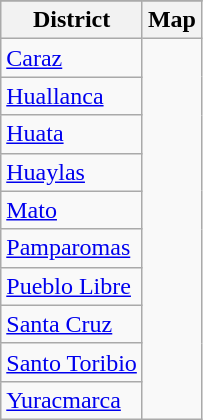<table class="wikitable">
<tr>
</tr>
<tr>
<th>District</th>
<th>Map</th>
</tr>
<tr>
<td><a href='#'>Caraz</a></td>
<td align="center" valign="center" rowspan="10"></td>
</tr>
<tr>
<td><a href='#'>Huallanca</a></td>
</tr>
<tr>
<td><a href='#'>Huata</a></td>
</tr>
<tr>
<td><a href='#'>Huaylas</a></td>
</tr>
<tr>
<td><a href='#'>Mato</a></td>
</tr>
<tr>
<td><a href='#'>Pamparomas</a></td>
</tr>
<tr>
<td><a href='#'>Pueblo Libre</a></td>
</tr>
<tr>
<td><a href='#'>Santa Cruz</a></td>
</tr>
<tr>
<td><a href='#'>Santo Toribio</a></td>
</tr>
<tr>
<td><a href='#'>Yuracmarca</a></td>
</tr>
</table>
